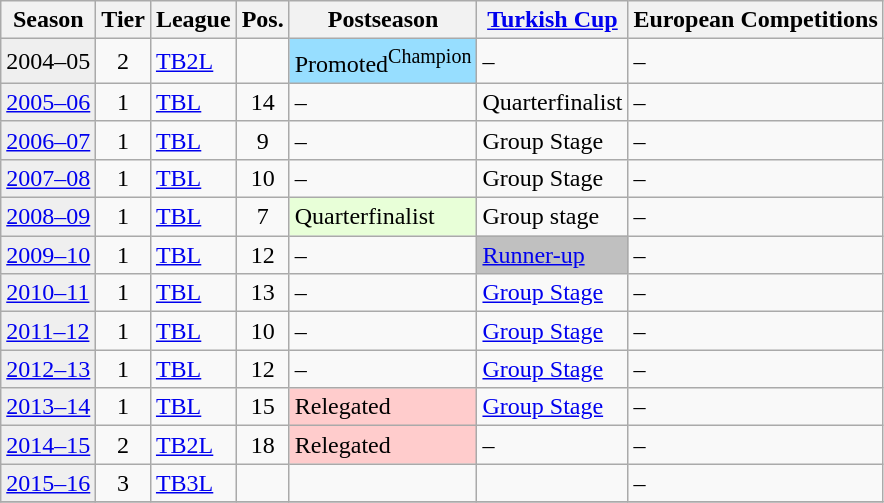<table class="wikitable">
<tr>
<th>Season</th>
<th>Tier</th>
<th>League</th>
<th>Pos.</th>
<th>Postseason</th>
<th><a href='#'>Turkish Cup</a></th>
<th>European Competitions</th>
</tr>
<tr>
<td style="background:#efefef;">2004–05</td>
<td align="center">2</td>
<td><a href='#'>TB2L</a></td>
<td align="center"></td>
<td style="background:#97DEFF">Promoted<sup>Champion</sup></td>
<td>–</td>
<td>–</td>
</tr>
<tr>
<td style="background:#efefef;"><a href='#'>2005–06</a></td>
<td align="center">1</td>
<td><a href='#'>TBL</a></td>
<td align="center">14</td>
<td>–</td>
<td>Quarterfinalist</td>
<td>–</td>
</tr>
<tr>
<td style="background:#efefef;"><a href='#'>2006–07</a></td>
<td align="center">1</td>
<td><a href='#'>TBL</a></td>
<td align="center">9</td>
<td>–</td>
<td>Group Stage</td>
<td>–</td>
</tr>
<tr>
<td style="background:#efefef;"><a href='#'>2007–08</a></td>
<td align="center">1</td>
<td><a href='#'>TBL</a></td>
<td align="center">10</td>
<td>–</td>
<td>Group Stage</td>
<td>–</td>
</tr>
<tr>
<td style="background:#efefef;"><a href='#'>2008–09</a></td>
<td align="center">1</td>
<td><a href='#'>TBL</a></td>
<td align="center">7</td>
<td style="background:#E8FFD8">Quarterfinalist</td>
<td>Group stage</td>
<td>–</td>
</tr>
<tr>
<td style="background:#efefef;"><a href='#'>2009–10</a></td>
<td align="center">1</td>
<td><a href='#'>TBL</a></td>
<td align="center">12</td>
<td>–</td>
<td style="background:silver"><a href='#'>Runner-up</a></td>
<td>–</td>
</tr>
<tr>
<td style="background:#efefef;"><a href='#'>2010–11</a></td>
<td align="center">1</td>
<td><a href='#'>TBL</a></td>
<td align="center">13</td>
<td>–</td>
<td><a href='#'>Group Stage</a></td>
<td>–</td>
</tr>
<tr>
<td style="background:#efefef;"><a href='#'>2011–12</a></td>
<td align="center">1</td>
<td><a href='#'>TBL</a></td>
<td align="center">10</td>
<td>–</td>
<td><a href='#'>Group Stage</a></td>
<td>–</td>
</tr>
<tr>
<td style="background:#efefef;"><a href='#'>2012–13</a></td>
<td align="center">1</td>
<td><a href='#'>TBL</a></td>
<td align="center">12</td>
<td>–</td>
<td><a href='#'>Group Stage</a></td>
<td>–</td>
</tr>
<tr>
<td style="background:#efefef;"><a href='#'>2013–14</a></td>
<td align="center">1</td>
<td><a href='#'>TBL</a></td>
<td align="center">15</td>
<td bgcolor=#FFCCCC>Relegated</td>
<td><a href='#'>Group Stage</a></td>
<td>–</td>
</tr>
<tr>
<td style="background:#efefef;"><a href='#'>2014–15</a></td>
<td align="center">2</td>
<td><a href='#'>TB2L</a></td>
<td align="center">18</td>
<td bgcolor=#FFCCCC>Relegated</td>
<td>–</td>
<td>–</td>
</tr>
<tr>
<td style="background:#efefef;"><a href='#'>2015–16</a></td>
<td align="center">3</td>
<td><a href='#'>TB3L</a></td>
<td align="center"></td>
<td></td>
<td></td>
<td>–</td>
</tr>
<tr>
</tr>
</table>
